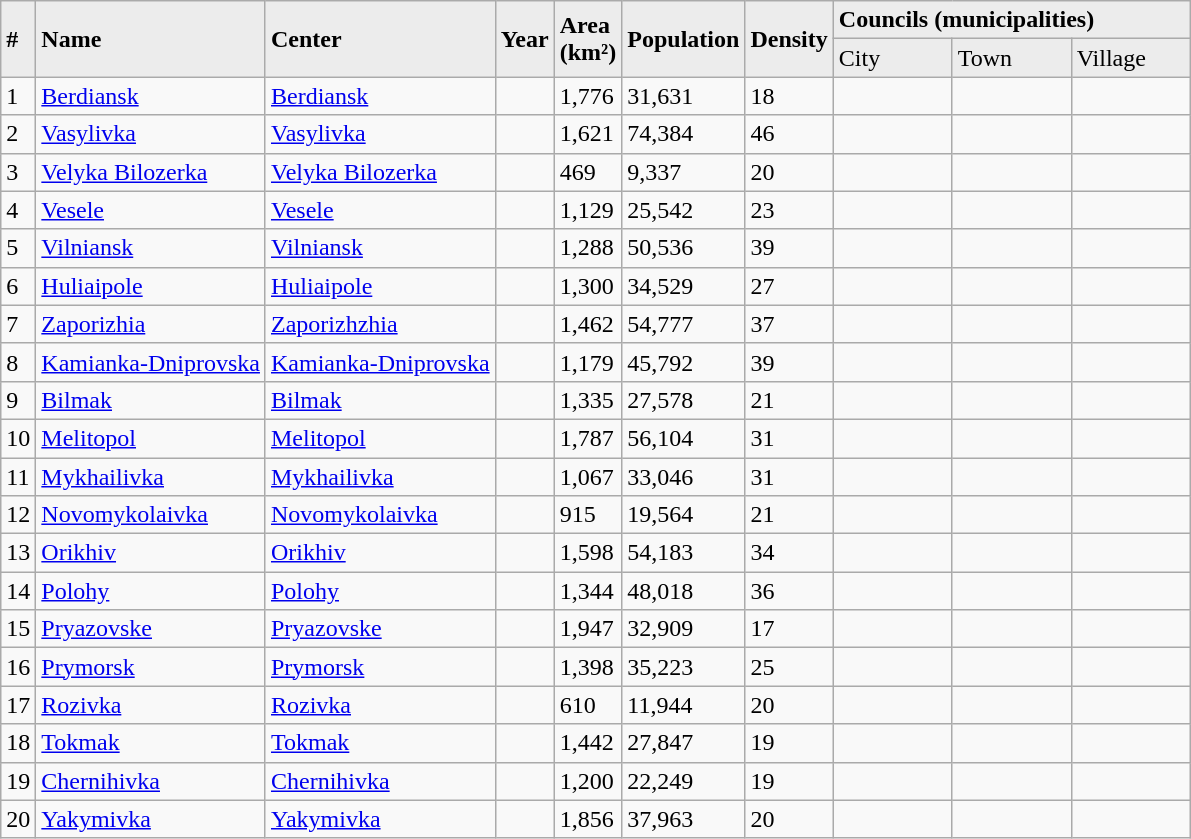<table class="wikitable">
<tr bgcolor="#ECECEC">
<td rowspan=2><strong>#</strong></td>
<td rowspan=2><strong>Name</strong></td>
<td rowspan=2><strong>Center</strong></td>
<td rowspan=2><strong>Year</strong></td>
<td rowspan=2><strong>Area<br>(km²)</strong></td>
<td rowspan=2><strong>Population</strong></td>
<td rowspan=2><strong>Density</strong></td>
<td colspan=3><strong>Councils (municipalities)</strong></td>
</tr>
<tr bgcolor="#ECECEC">
<td width=10%>City</td>
<td width=10%>Town</td>
<td width=10%>Village</td>
</tr>
<tr>
<td>1</td>
<td><a href='#'>Berdiansk</a></td>
<td><a href='#'>Berdiansk</a></td>
<td></td>
<td>1,776</td>
<td>31,631</td>
<td>18</td>
<td></td>
<td></td>
<td></td>
</tr>
<tr>
<td>2</td>
<td><a href='#'>Vasylivka</a></td>
<td><a href='#'>Vasylivka</a></td>
<td></td>
<td>1,621</td>
<td>74,384</td>
<td>46</td>
<td></td>
<td></td>
<td></td>
</tr>
<tr>
<td>3</td>
<td><a href='#'>Velyka Bilozerka</a></td>
<td><a href='#'>Velyka Bilozerka</a></td>
<td></td>
<td>469</td>
<td>9,337</td>
<td>20</td>
<td></td>
<td></td>
<td></td>
</tr>
<tr>
<td>4</td>
<td><a href='#'>Vesele</a></td>
<td><a href='#'>Vesele</a></td>
<td></td>
<td>1,129</td>
<td>25,542</td>
<td>23</td>
<td></td>
<td></td>
<td></td>
</tr>
<tr>
<td>5</td>
<td><a href='#'>Vilniansk</a></td>
<td><a href='#'>Vilniansk</a></td>
<td></td>
<td>1,288</td>
<td>50,536</td>
<td>39</td>
<td></td>
<td></td>
<td></td>
</tr>
<tr>
<td>6</td>
<td><a href='#'>Huliaipole</a></td>
<td><a href='#'>Huliaipole</a></td>
<td></td>
<td>1,300</td>
<td>34,529</td>
<td>27</td>
<td></td>
<td></td>
<td></td>
</tr>
<tr>
<td>7</td>
<td><a href='#'>Zaporizhia</a></td>
<td><a href='#'>Zaporizhzhia</a></td>
<td></td>
<td>1,462</td>
<td>54,777</td>
<td>37</td>
<td></td>
<td></td>
<td></td>
</tr>
<tr>
<td>8</td>
<td><a href='#'>Kamianka-Dniprovska</a></td>
<td><a href='#'>Kamianka-Dniprovska</a></td>
<td></td>
<td>1,179</td>
<td>45,792</td>
<td>39</td>
<td></td>
<td></td>
<td></td>
</tr>
<tr>
<td>9</td>
<td><a href='#'>Bilmak</a></td>
<td><a href='#'>Bilmak</a></td>
<td></td>
<td>1,335</td>
<td>27,578</td>
<td>21</td>
<td></td>
<td></td>
<td></td>
</tr>
<tr>
<td>10</td>
<td><a href='#'>Melitopol</a></td>
<td><a href='#'>Melitopol</a></td>
<td></td>
<td>1,787</td>
<td>56,104</td>
<td>31</td>
<td></td>
<td></td>
<td></td>
</tr>
<tr>
<td>11</td>
<td><a href='#'>Mykhailivka</a></td>
<td><a href='#'>Mykhailivka</a></td>
<td></td>
<td>1,067</td>
<td>33,046</td>
<td>31</td>
<td></td>
<td></td>
<td></td>
</tr>
<tr>
<td>12</td>
<td><a href='#'>Novomykolaivka</a></td>
<td><a href='#'>Novomykolaivka</a></td>
<td></td>
<td>915</td>
<td>19,564</td>
<td>21</td>
<td></td>
<td></td>
<td></td>
</tr>
<tr>
<td>13</td>
<td><a href='#'>Orikhiv</a></td>
<td><a href='#'>Orikhiv</a></td>
<td></td>
<td>1,598</td>
<td>54,183</td>
<td>34</td>
<td></td>
<td></td>
<td></td>
</tr>
<tr>
<td>14</td>
<td><a href='#'>Polohy</a></td>
<td><a href='#'>Polohy</a></td>
<td></td>
<td>1,344</td>
<td>48,018</td>
<td>36</td>
<td></td>
<td></td>
<td></td>
</tr>
<tr>
<td>15</td>
<td><a href='#'>Pryazovske</a></td>
<td><a href='#'>Pryazovske</a></td>
<td></td>
<td>1,947</td>
<td>32,909</td>
<td>17</td>
<td></td>
<td></td>
<td></td>
</tr>
<tr>
<td>16</td>
<td><a href='#'>Prymorsk</a></td>
<td><a href='#'>Prymorsk</a></td>
<td></td>
<td>1,398</td>
<td>35,223</td>
<td>25</td>
<td></td>
<td></td>
<td></td>
</tr>
<tr>
<td>17</td>
<td><a href='#'>Rozivka</a></td>
<td><a href='#'>Rozivka</a></td>
<td></td>
<td>610</td>
<td>11,944</td>
<td>20</td>
<td></td>
<td></td>
<td></td>
</tr>
<tr>
<td>18</td>
<td><a href='#'>Tokmak</a></td>
<td><a href='#'>Tokmak</a></td>
<td></td>
<td>1,442</td>
<td>27,847</td>
<td>19</td>
<td></td>
<td></td>
<td></td>
</tr>
<tr>
<td>19</td>
<td><a href='#'>Chernihivka</a></td>
<td><a href='#'>Chernihivka</a></td>
<td></td>
<td>1,200</td>
<td>22,249</td>
<td>19</td>
<td></td>
<td></td>
<td></td>
</tr>
<tr>
<td>20</td>
<td><a href='#'>Yakymivka</a></td>
<td><a href='#'>Yakymivka</a></td>
<td></td>
<td>1,856</td>
<td>37,963</td>
<td>20</td>
<td></td>
<td></td>
<td></td>
</tr>
</table>
